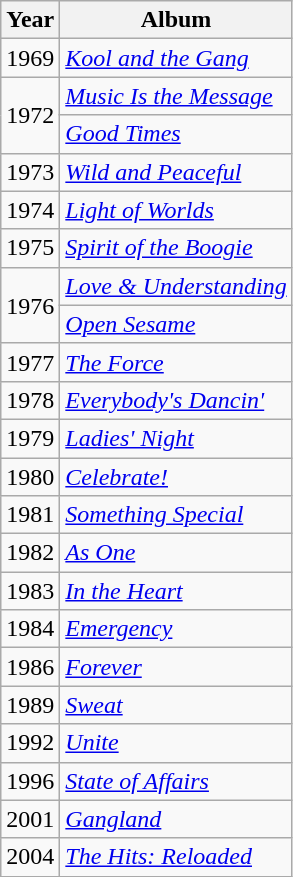<table class="wikitable">
<tr>
<th>Year</th>
<th>Album</th>
</tr>
<tr>
<td>1969</td>
<td><em><a href='#'>Kool and the Gang</a></em></td>
</tr>
<tr>
<td rowspan="2">1972</td>
<td><em><a href='#'>Music Is the Message</a></em></td>
</tr>
<tr>
<td><em><a href='#'>Good Times</a></em></td>
</tr>
<tr>
<td>1973</td>
<td><em><a href='#'>Wild and Peaceful</a></em></td>
</tr>
<tr>
<td>1974</td>
<td><em><a href='#'>Light of Worlds</a></em></td>
</tr>
<tr>
<td>1975</td>
<td><em><a href='#'>Spirit of the Boogie</a></em></td>
</tr>
<tr>
<td rowspan="2">1976</td>
<td><em><a href='#'>Love & Understanding</a></em></td>
</tr>
<tr>
<td><em><a href='#'>Open Sesame</a></em></td>
</tr>
<tr>
<td>1977</td>
<td><em><a href='#'>The Force</a></em></td>
</tr>
<tr>
<td>1978</td>
<td><em><a href='#'>Everybody's Dancin'</a></em></td>
</tr>
<tr>
<td>1979</td>
<td><em><a href='#'>Ladies' Night</a></em></td>
</tr>
<tr>
<td>1980</td>
<td><em><a href='#'>Celebrate!</a></em></td>
</tr>
<tr>
<td>1981</td>
<td><em><a href='#'>Something Special</a></em></td>
</tr>
<tr>
<td>1982</td>
<td><em><a href='#'>As One</a></em></td>
</tr>
<tr>
<td>1983</td>
<td><em><a href='#'>In the Heart</a></em></td>
</tr>
<tr>
<td>1984</td>
<td><em><a href='#'>Emergency</a></em></td>
</tr>
<tr>
<td>1986</td>
<td><em><a href='#'>Forever</a></em></td>
</tr>
<tr>
<td>1989</td>
<td><em><a href='#'>Sweat</a></em></td>
</tr>
<tr>
<td>1992</td>
<td><em><a href='#'>Unite</a></em></td>
</tr>
<tr>
<td>1996</td>
<td><em><a href='#'>State of Affairs</a></em></td>
</tr>
<tr>
<td>2001</td>
<td><em><a href='#'>Gangland</a></em></td>
</tr>
<tr>
<td>2004</td>
<td><em><a href='#'>The Hits: Reloaded</a></em></td>
</tr>
</table>
